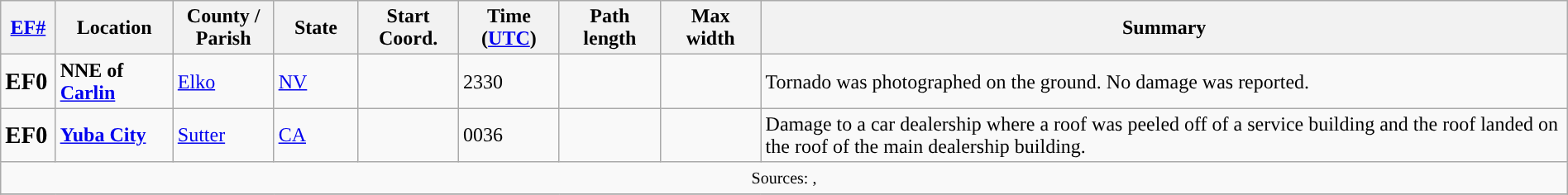<table class="wikitable collapsible" width="100%">
<tr>
<th scope="col"  style="width:3%; text-align:center;"><a href='#'>EF#</a></th>
<th scope="col"  style="width:7%; text-align:center;" class="unsortable">Location</th>
<th scope="col"  style="width:6%; text-align:center;" class="unsortable">County / Parish</th>
<th scope="col"  style="width:5%; text-align:center;">State</th>
<th scope="col"  style="width:6%; text-align:center;">Start Coord.</th>
<th scope="col"  style="width:6%; text-align:center;">Time (<a href='#'>UTC</a>)</th>
<th scope="col"  style="width:6%; text-align:center;">Path length</th>
<th scope="col"  style="width:6%; text-align:center;">Max width</th>
<th scope="col" class="unsortable" style="width:48%; text-align:center;">Summary</th>
</tr>
<tr>
<td><big><strong>EF0</strong></big></td>
<td><strong>NNE of <a href='#'>Carlin</a></strong></td>
<td><a href='#'>Elko</a></td>
<td><a href='#'>NV</a></td>
<td></td>
<td>2330</td>
<td></td>
<td></td>
<td>Tornado was photographed on the ground. No damage was reported.</td>
</tr>
<tr>
<td><big><strong>EF0</strong></big></td>
<td><strong><a href='#'>Yuba City</a></strong></td>
<td><a href='#'>Sutter</a></td>
<td><a href='#'>CA</a></td>
<td></td>
<td>0036</td>
<td></td>
<td></td>
<td>Damage to a car dealership where a roof was peeled off of a service building and the roof landed on the roof of the main dealership building.</td>
</tr>
<tr>
<td colspan="9" align=center><small>Sources: , </small></td>
</tr>
<tr>
</tr>
</table>
